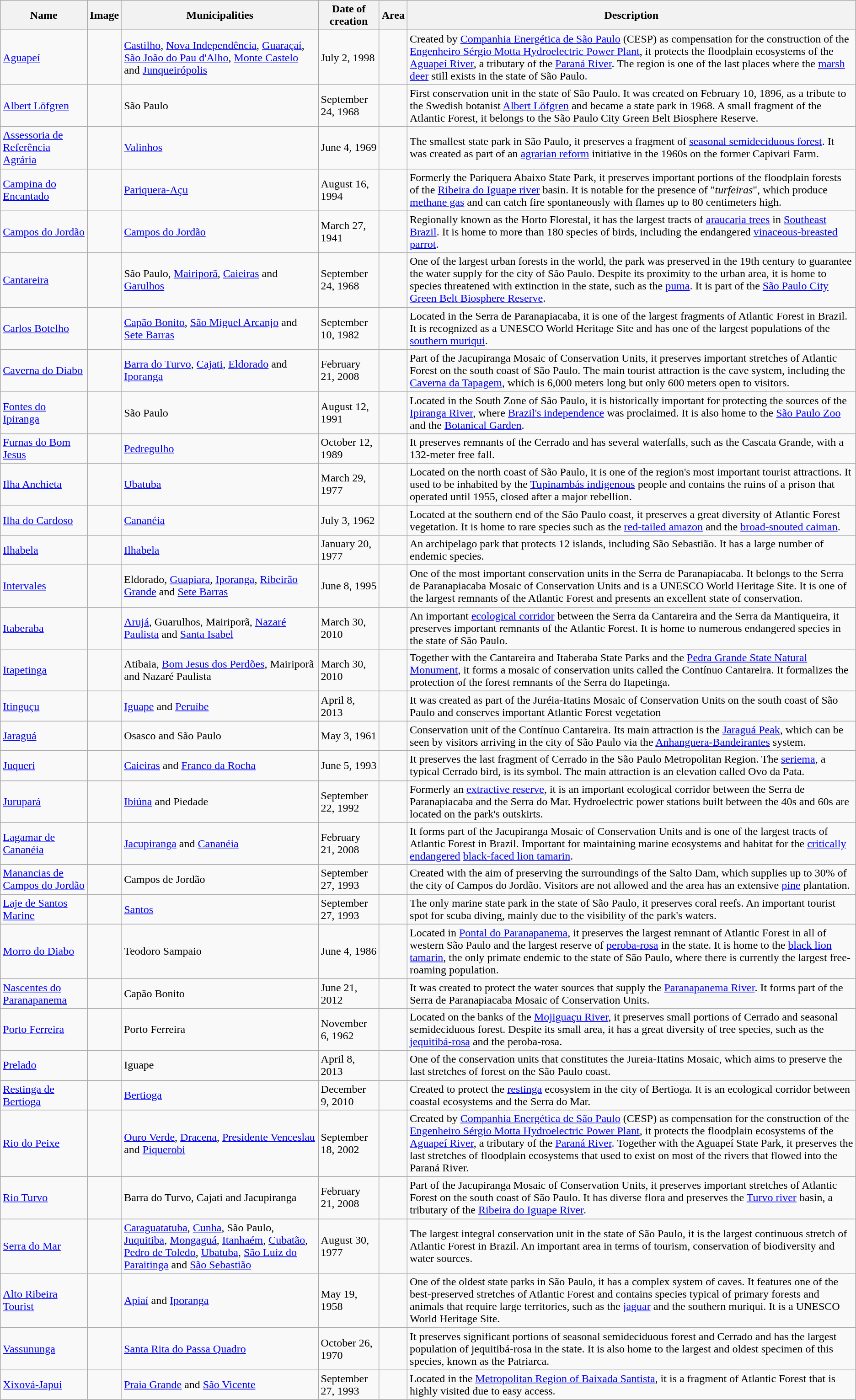<table class="wikitable sortable">
<tr>
<th>Name</th>
<th>Image</th>
<th>Municipalities</th>
<th>Date of creation</th>
<th>Area</th>
<th>Description</th>
</tr>
<tr>
<td><a href='#'>Aguapeí</a></td>
<td></td>
<td><a href='#'>Castilho</a>, <a href='#'>Nova Independência</a>, <a href='#'>Guaraçaí</a>, <a href='#'>São João do Pau d'Alho</a>, <a href='#'>Monte Castelo</a> and <a href='#'>Junqueirópolis</a></td>
<td>July 2, 1998</td>
<td></td>
<td>Created by <a href='#'>Companhia Energética de São Paulo</a> (CESP) as compensation for the construction of the <a href='#'>Engenheiro Sérgio Motta Hydroelectric Power Plant</a>, it protects the floodplain ecosystems of the <a href='#'>Aguapeí River</a>, a tributary of the <a href='#'>Paraná River</a>. The region is one of the last places where the <a href='#'>marsh deer</a> still exists in the state of São Paulo.</td>
</tr>
<tr>
<td><a href='#'>Albert Löfgren</a></td>
<td></td>
<td>São Paulo</td>
<td>September 24, 1968</td>
<td></td>
<td>First conservation unit in the state of São Paulo. It was created on February 10, 1896, as a tribute to the Swedish botanist <a href='#'>Albert Löfgren</a> and became a state park in 1968. A small fragment of the Atlantic Forest, it belongs to the São Paulo City Green Belt Biosphere Reserve.</td>
</tr>
<tr>
<td><a href='#'>Assessoria de Referência Agrária</a></td>
<td></td>
<td><a href='#'>Valinhos</a></td>
<td>June 4, 1969</td>
<td></td>
<td>The smallest state park in São Paulo, it preserves a fragment of <a href='#'>seasonal semideciduous forest</a>. It was created as part of an <a href='#'>agrarian reform</a> initiative in the 1960s on the former Capivari Farm.</td>
</tr>
<tr>
<td><a href='#'>Campina do Encantado</a></td>
<td></td>
<td><a href='#'>Pariquera-Açu</a></td>
<td>August 16, 1994</td>
<td></td>
<td>Formerly the Pariquera Abaixo State Park, it preserves important portions of the floodplain forests of the <a href='#'>Ribeira do Iguape river</a> basin. It is notable for the presence of "<em>turfeiras</em>", which produce <a href='#'>methane gas</a> and can catch fire spontaneously with flames up to 80 centimeters high.</td>
</tr>
<tr>
<td><a href='#'>Campos do Jordão</a></td>
<td></td>
<td><a href='#'>Campos do Jordão</a></td>
<td>March 27, 1941</td>
<td></td>
<td>Regionally known as the Horto Florestal, it has the largest tracts of <a href='#'>araucaria trees</a> in <a href='#'>Southeast Brazil</a>. It is home to more than 180 species of birds, including the endangered <a href='#'>vinaceous-breasted parrot</a>.</td>
</tr>
<tr>
<td><a href='#'>Cantareira</a></td>
<td></td>
<td>São Paulo, <a href='#'>Mairiporã</a>, <a href='#'>Caieiras</a> and <a href='#'>Garulhos</a></td>
<td>September 24, 1968</td>
<td></td>
<td>One of the largest urban forests in the world, the park was preserved in the 19th century to guarantee the water supply for the city of São Paulo. Despite its proximity to the urban area, it is home to species threatened with extinction in the state, such as the <a href='#'>puma</a>. It is part of the <a href='#'>São Paulo City Green Belt Biosphere Reserve</a>.</td>
</tr>
<tr>
<td><a href='#'>Carlos Botelho</a></td>
<td></td>
<td><a href='#'>Capão Bonito</a>, <a href='#'>São Miguel Arcanjo</a> and <a href='#'>Sete Barras</a></td>
<td>September 10, 1982</td>
<td></td>
<td>Located in the Serra de Paranapiacaba, it is one of the largest fragments of Atlantic Forest in Brazil. It is recognized as a UNESCO World Heritage Site and has one of the largest populations of the <a href='#'>southern muriqui</a>.</td>
</tr>
<tr>
<td><a href='#'>Caverna do Diabo</a></td>
<td></td>
<td><a href='#'>Barra do Turvo</a>, <a href='#'>Cajati</a>, <a href='#'>Eldorado</a> and <a href='#'>Iporanga</a></td>
<td>February 21, 2008</td>
<td></td>
<td>Part of the Jacupiranga Mosaic of Conservation Units, it preserves important stretches of Atlantic Forest on the south coast of São Paulo. The main tourist attraction is the cave system, including the <a href='#'>Caverna da Tapagem</a>, which is 6,000 meters long but only 600 meters open to visitors.</td>
</tr>
<tr>
<td><a href='#'>Fontes do Ipiranga</a></td>
<td></td>
<td>São Paulo</td>
<td>August 12, 1991</td>
<td></td>
<td>Located in the South Zone of São Paulo, it is historically important for protecting the sources of the <a href='#'>Ipiranga River</a>, where <a href='#'>Brazil's independence</a> was proclaimed. It is also home to the <a href='#'>São Paulo Zoo</a> and the <a href='#'>Botanical Garden</a>.</td>
</tr>
<tr>
<td><a href='#'>Furnas do Bom Jesus</a></td>
<td></td>
<td><a href='#'>Pedregulho</a></td>
<td>October 12, 1989</td>
<td></td>
<td>It preserves remnants of the Cerrado and has several waterfalls, such as the Cascata Grande, with a 132-meter free fall.</td>
</tr>
<tr>
<td><a href='#'>Ilha Anchieta</a></td>
<td></td>
<td><a href='#'>Ubatuba</a></td>
<td>March 29, 1977</td>
<td></td>
<td>Located on the north coast of São Paulo, it is one of the region's most important tourist attractions. It used to be inhabited by the <a href='#'>Tupinambás indigenous</a> people and contains the ruins of a prison that operated until 1955, closed after a major rebellion.</td>
</tr>
<tr>
<td><a href='#'>Ilha do Cardoso</a></td>
<td></td>
<td><a href='#'>Cananéia</a></td>
<td>July 3, 1962</td>
<td></td>
<td>Located at the southern end of the São Paulo coast, it preserves a great diversity of Atlantic Forest vegetation. It is home to rare species such as the <a href='#'>red-tailed amazon</a> and the <a href='#'>broad-snouted caiman</a>.</td>
</tr>
<tr>
<td><a href='#'>Ilhabela</a></td>
<td></td>
<td><a href='#'>Ilhabela</a></td>
<td>January 20, 1977</td>
<td></td>
<td>An archipelago park that protects 12 islands, including São Sebastião. It has a large number of endemic species.</td>
</tr>
<tr>
<td><a href='#'>Intervales</a></td>
<td></td>
<td>Eldorado, <a href='#'>Guapiara</a>, <a href='#'>Iporanga</a>, <a href='#'>Ribeirão Grande</a> and <a href='#'>Sete Barras</a></td>
<td>June 8, 1995</td>
<td></td>
<td>One of the most important conservation units in the Serra de Paranapiacaba. It belongs to the Serra de Paranapiacaba Mosaic of Conservation Units and is a UNESCO World Heritage Site. It is one of the largest remnants of the Atlantic Forest and presents an excellent state of conservation.</td>
</tr>
<tr>
<td><a href='#'>Itaberaba</a></td>
<td></td>
<td><a href='#'>Arujá</a>, Guarulhos, Mairiporã, <a href='#'>Nazaré Paulista</a> and <a href='#'>Santa Isabel</a></td>
<td>March 30, 2010</td>
<td></td>
<td>An important <a href='#'>ecological corridor</a> between the Serra da Cantareira and the Serra da Mantiqueira, it preserves important remnants of the Atlantic Forest. It is home to numerous endangered species in the state of São Paulo.</td>
</tr>
<tr>
<td><a href='#'>Itapetinga</a></td>
<td></td>
<td>Atibaia, <a href='#'>Bom Jesus dos Perdões</a>, Mairiporã and Nazaré Paulista</td>
<td>March 30, 2010</td>
<td></td>
<td>Together with the Cantareira and Itaberaba State Parks and the <a href='#'>Pedra Grande State Natural Monument</a>, it forms a mosaic of conservation units called the Contínuo Cantareira. It formalizes the protection of the forest remnants of the Serra do Itapetinga.</td>
</tr>
<tr>
<td><a href='#'>Itinguçu</a></td>
<td></td>
<td><a href='#'>Iguape</a> and <a href='#'>Peruíbe</a></td>
<td>April 8, 2013</td>
<td></td>
<td>It was created as part of the Juréia-Itatins Mosaic of Conservation Units on the south coast of São Paulo and conserves important Atlantic Forest vegetation</td>
</tr>
<tr>
<td><a href='#'>Jaraguá</a></td>
<td></td>
<td>Osasco and São Paulo</td>
<td>May 3, 1961</td>
<td></td>
<td>Conservation unit of the Contínuo Cantareira. Its main attraction is the <a href='#'>Jaraguá Peak</a>, which can be seen by visitors arriving in the city of São Paulo via the <a href='#'>Anhanguera-Bandeirantes</a> system.</td>
</tr>
<tr>
<td><a href='#'>Juqueri</a></td>
<td></td>
<td><a href='#'>Caieiras</a> and <a href='#'>Franco da Rocha</a></td>
<td>June 5, 1993</td>
<td></td>
<td>It preserves the last fragment of Cerrado in the São Paulo Metropolitan Region. The <a href='#'>seriema</a>, a typical Cerrado bird, is its symbol. The main attraction is an elevation called Ovo da Pata.</td>
</tr>
<tr>
<td><a href='#'>Jurupará</a></td>
<td></td>
<td><a href='#'>Ibiúna</a> and Piedade</td>
<td>September 22, 1992</td>
<td></td>
<td>Formerly an <a href='#'>extractive reserve</a>, it is an important ecological corridor between the Serra de Paranapiacaba and the Serra do Mar. Hydroelectric power stations built between the 40s and 60s are located on the park's outskirts.</td>
</tr>
<tr>
<td><a href='#'>Lagamar de Cananéia</a></td>
<td></td>
<td><a href='#'>Jacupiranga</a> and <a href='#'>Cananéia</a></td>
<td>February 21, 2008</td>
<td></td>
<td>It forms part of the Jacupiranga Mosaic of Conservation Units and is one of the largest tracts of Atlantic Forest in Brazil. Important for maintaining marine ecosystems and habitat for the <a href='#'>critically endangered</a> <a href='#'>black-faced lion tamarin</a>.</td>
</tr>
<tr>
<td><a href='#'>Manancias de Campos do Jordão</a></td>
<td></td>
<td>Campos de Jordão</td>
<td>September 27, 1993</td>
<td></td>
<td>Created with the aim of preserving the surroundings of the Salto Dam, which supplies up to 30% of the city of Campos do Jordão. Visitors are not allowed and the area has an extensive <a href='#'>pine</a> plantation.</td>
</tr>
<tr>
<td><a href='#'>Laje de Santos Marine</a></td>
<td></td>
<td><a href='#'>Santos</a></td>
<td>September 27, 1993</td>
<td></td>
<td>The only marine state park in the state of São Paulo, it preserves coral reefs. An important tourist spot for scuba diving, mainly due to the visibility of the park's waters.</td>
</tr>
<tr>
<td><a href='#'>Morro do Diabo</a></td>
<td></td>
<td>Teodoro Sampaio</td>
<td>June 4, 1986</td>
<td></td>
<td>Located in <a href='#'>Pontal do Paranapanema</a>, it preserves the largest remnant of Atlantic Forest in all of western São Paulo and the largest reserve of <a href='#'>peroba-rosa</a> in the state. It is home to the <a href='#'>black lion tamarin</a>, the only primate endemic to the state of São Paulo, where there is currently the largest free-roaming population.</td>
</tr>
<tr>
<td><a href='#'>Nascentes do Paranapanema</a></td>
<td></td>
<td>Capão Bonito</td>
<td>June 21, 2012</td>
<td></td>
<td>It was created to protect the water sources that supply the <a href='#'>Paranapanema River</a>. It forms part of the Serra de Paranapiacaba Mosaic of Conservation Units.</td>
</tr>
<tr>
<td><a href='#'>Porto Ferreira</a></td>
<td></td>
<td>Porto Ferreira</td>
<td>November 6, 1962</td>
<td></td>
<td>Located on the banks of the <a href='#'>Mojiguaçu River</a>, it preserves small portions of Cerrado and seasonal semideciduous forest. Despite its small area, it has a great diversity of tree species, such as the <a href='#'>jequitibá-rosa</a> and the peroba-rosa.</td>
</tr>
<tr>
<td><a href='#'>Prelado</a></td>
<td></td>
<td>Iguape</td>
<td>April 8, 2013</td>
<td></td>
<td>One of the conservation units that constitutes the Jureia-Itatins Mosaic, which aims to preserve the last stretches of forest on the São Paulo coast.</td>
</tr>
<tr>
<td><a href='#'>Restinga de Bertioga</a></td>
<td></td>
<td><a href='#'>Bertioga</a></td>
<td>December 9, 2010</td>
<td></td>
<td>Created to protect the <a href='#'>restinga</a> ecosystem in the city of Bertioga. It is an ecological corridor between coastal ecosystems and the Serra do Mar.</td>
</tr>
<tr>
<td><a href='#'>Rio do Peixe</a></td>
<td></td>
<td><a href='#'>Ouro Verde</a>, <a href='#'>Dracena</a>, <a href='#'>Presidente Venceslau</a> and <a href='#'>Piquerobi</a></td>
<td>September 18, 2002</td>
<td></td>
<td>Created by <a href='#'>Companhia Energética de São Paulo</a> (CESP) as compensation for the construction of the <a href='#'>Engenheiro Sérgio Motta Hydroelectric Power Plant</a>, it protects the floodplain ecosystems of the <a href='#'>Aguapeí River</a>, a tributary of the <a href='#'>Paraná River</a>. Together with the Aguapeí State Park, it preserves the last stretches of floodplain ecosystems that used to exist on most of the rivers that flowed into the Paraná River.</td>
</tr>
<tr>
<td><a href='#'>Rio Turvo</a></td>
<td></td>
<td>Barra do Turvo, Cajati and Jacupiranga</td>
<td>February 21, 2008</td>
<td></td>
<td>Part of the Jacupiranga Mosaic of Conservation Units, it preserves important stretches of Atlantic Forest on the south coast of São Paulo. It has diverse flora and preserves the <a href='#'>Turvo river</a> basin, a tributary of the <a href='#'>Ribeira do Iguape River</a>.</td>
</tr>
<tr>
<td><a href='#'>Serra do Mar</a></td>
<td></td>
<td><a href='#'>Caraguatatuba</a>, <a href='#'>Cunha</a>, São Paulo, <a href='#'>Juquitiba</a>, <a href='#'>Mongaguá</a>, <a href='#'>Itanhaém</a>, <a href='#'>Cubatão</a>, <a href='#'>Pedro de Toledo</a>, <a href='#'>Ubatuba</a>, <a href='#'>São Luiz do Paraitinga</a> and <a href='#'>São Sebastião</a></td>
<td>August 30, 1977</td>
<td></td>
<td>The largest integral conservation unit in the state of São Paulo, it is the largest continuous stretch of Atlantic Forest in Brazil. An important area in terms of tourism, conservation of biodiversity and water sources.</td>
</tr>
<tr>
<td><a href='#'>Alto Ribeira Tourist</a></td>
<td></td>
<td><a href='#'>Apiaí</a> and <a href='#'>Iporanga</a></td>
<td>May 19, 1958</td>
<td></td>
<td>One of the oldest state parks in São Paulo, it has a complex system of caves. It features one of the best-preserved stretches of Atlantic Forest and contains species typical of primary forests and animals that require large territories, such as the <a href='#'>jaguar</a> and the southern muriqui. It is a UNESCO World Heritage Site.</td>
</tr>
<tr>
<td><a href='#'>Vassununga</a></td>
<td></td>
<td><a href='#'>Santa Rita do Passa Quadro</a></td>
<td>October 26, 1970</td>
<td></td>
<td>It preserves significant portions of seasonal semideciduous forest and Cerrado and has the largest population of jequitibá-rosa in the state. It is also home to the largest and oldest specimen of this species, known as the Patriarca.</td>
</tr>
<tr>
<td><a href='#'>Xixová-Japuí</a></td>
<td></td>
<td><a href='#'>Praia Grande</a> and <a href='#'>São Vicente</a></td>
<td>September 27, 1993</td>
<td></td>
<td>Located in the <a href='#'>Metropolitan Region of Baixada Santista</a>, it is a fragment of Atlantic Forest that is highly visited due to easy access.</td>
</tr>
</table>
